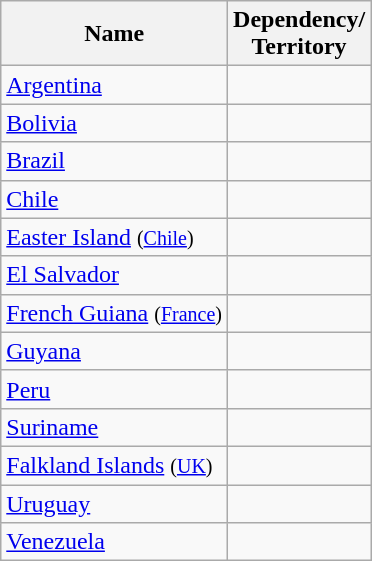<table class="wikitable sortable">
<tr>
<th>Name</th>
<th>Dependency/<br>Territory</th>
</tr>
<tr>
<td><a href='#'>Argentina</a></td>
<td></td>
</tr>
<tr>
<td><a href='#'>Bolivia</a></td>
<td></td>
</tr>
<tr>
<td><a href='#'>Brazil</a></td>
<td></td>
</tr>
<tr>
<td><a href='#'>Chile</a></td>
<td></td>
</tr>
<tr>
<td><a href='#'>Easter Island</a> <small>(<a href='#'>Chile</a>)</small></td>
<td></td>
</tr>
<tr>
<td><a href='#'>El Salvador</a></td>
<td></td>
</tr>
<tr>
<td><a href='#'>French Guiana</a> <small>(<a href='#'>France</a>)</small></td>
<td></td>
</tr>
<tr>
<td><a href='#'>Guyana</a></td>
<td></td>
</tr>
<tr>
<td><a href='#'>Peru</a></td>
<td></td>
</tr>
<tr>
<td><a href='#'>Suriname</a></td>
<td></td>
</tr>
<tr>
<td><a href='#'>Falkland Islands</a> <small>(<a href='#'>UK</a>)</small></td>
<td></td>
</tr>
<tr>
<td><a href='#'>Uruguay</a></td>
<td></td>
</tr>
<tr>
<td><a href='#'>Venezuela</a></td>
<td></td>
</tr>
</table>
